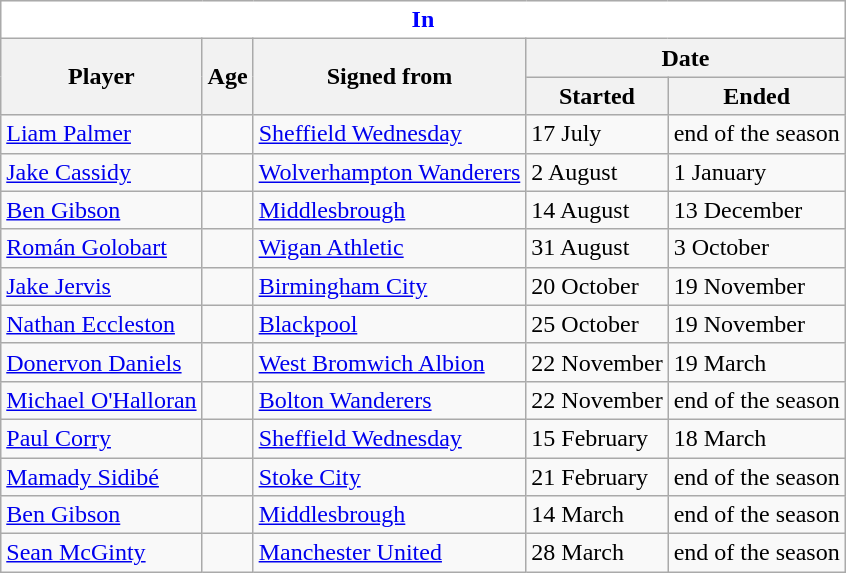<table class="wikitable">
<tr>
<th colspan="5" style="background:white; color:blue; ">In</th>
</tr>
<tr>
<th rowspan="2">Player</th>
<th rowspan="2">Age</th>
<th rowspan="2">Signed from</th>
<th colspan="2">Date</th>
</tr>
<tr>
<th>Started</th>
<th>Ended</th>
</tr>
<tr>
<td> <a href='#'>Liam Palmer</a></td>
<td></td>
<td><a href='#'>Sheffield Wednesday</a></td>
<td>17 July</td>
<td>end of the season</td>
</tr>
<tr>
<td> <a href='#'>Jake Cassidy</a></td>
<td></td>
<td><a href='#'>Wolverhampton Wanderers</a></td>
<td>2 August</td>
<td>1 January</td>
</tr>
<tr>
<td> <a href='#'>Ben Gibson</a></td>
<td></td>
<td><a href='#'>Middlesbrough</a></td>
<td>14 August</td>
<td>13 December</td>
</tr>
<tr>
<td> <a href='#'>Román Golobart</a></td>
<td></td>
<td><a href='#'>Wigan Athletic</a></td>
<td>31 August</td>
<td>3 October</td>
</tr>
<tr>
<td> <a href='#'>Jake Jervis</a></td>
<td></td>
<td><a href='#'>Birmingham City</a></td>
<td>20 October</td>
<td>19 November</td>
</tr>
<tr>
<td> <a href='#'>Nathan Eccleston</a></td>
<td></td>
<td><a href='#'>Blackpool</a></td>
<td>25 October</td>
<td>19 November</td>
</tr>
<tr>
<td> <a href='#'>Donervon Daniels</a></td>
<td></td>
<td><a href='#'>West Bromwich Albion</a></td>
<td>22 November</td>
<td>19 March</td>
</tr>
<tr>
<td> <a href='#'>Michael O'Halloran</a></td>
<td></td>
<td><a href='#'>Bolton Wanderers</a></td>
<td>22 November</td>
<td>end of the season</td>
</tr>
<tr>
<td> <a href='#'>Paul Corry</a></td>
<td></td>
<td><a href='#'>Sheffield Wednesday</a></td>
<td>15 February</td>
<td>18 March</td>
</tr>
<tr>
<td> <a href='#'>Mamady Sidibé</a></td>
<td></td>
<td><a href='#'>Stoke City</a></td>
<td>21 February</td>
<td>end of the season</td>
</tr>
<tr>
<td> <a href='#'>Ben Gibson</a></td>
<td></td>
<td><a href='#'>Middlesbrough</a></td>
<td>14 March</td>
<td>end of the season</td>
</tr>
<tr>
<td> <a href='#'>Sean McGinty</a></td>
<td></td>
<td><a href='#'>Manchester United</a></td>
<td>28 March</td>
<td>end of the season</td>
</tr>
</table>
